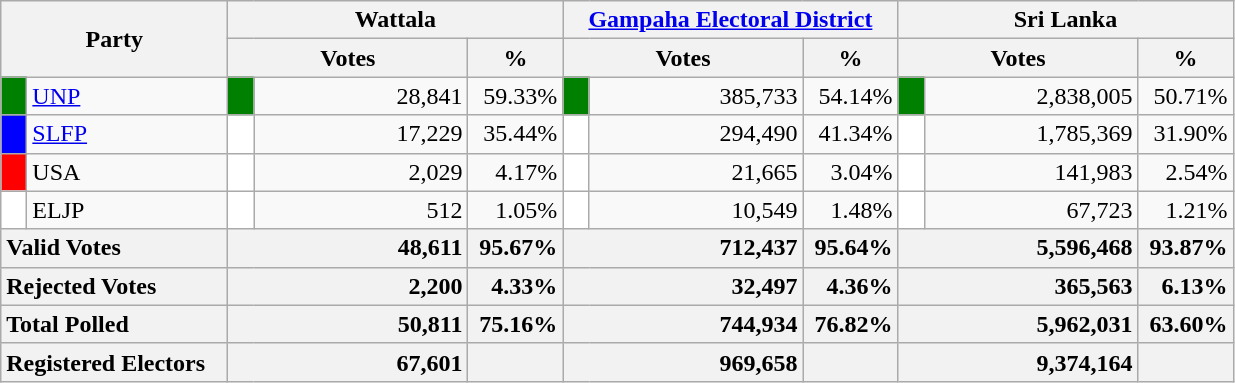<table class="wikitable">
<tr>
<th colspan="2" width="144px"rowspan="2">Party</th>
<th colspan="3" width="216px">Wattala</th>
<th colspan="3" width="216px"><a href='#'>Gampaha Electoral District</a></th>
<th colspan="3" width="216px">Sri Lanka</th>
</tr>
<tr>
<th colspan="2" width="144px">Votes</th>
<th>%</th>
<th colspan="2" width="144px">Votes</th>
<th>%</th>
<th colspan="2" width="144px">Votes</th>
<th>%</th>
</tr>
<tr>
<td style="background-color:green;" width="10px"></td>
<td style="text-align:left;"><a href='#'>UNP</a></td>
<td style="background-color:green;" width="10px"></td>
<td style="text-align:right;">28,841</td>
<td style="text-align:right;">59.33%</td>
<td style="background-color:green;" width="10px"></td>
<td style="text-align:right;">385,733</td>
<td style="text-align:right;">54.14%</td>
<td style="background-color:green;" width="10px"></td>
<td style="text-align:right;">2,838,005</td>
<td style="text-align:right;">50.71%</td>
</tr>
<tr>
<td style="background-color:blue;" width="10px"></td>
<td style="text-align:left;"><a href='#'>SLFP</a></td>
<td style="background-color:white;" width="10px"></td>
<td style="text-align:right;">17,229</td>
<td style="text-align:right;">35.44%</td>
<td style="background-color:white;" width="10px"></td>
<td style="text-align:right;">294,490</td>
<td style="text-align:right;">41.34%</td>
<td style="background-color:white;" width="10px"></td>
<td style="text-align:right;">1,785,369</td>
<td style="text-align:right;">31.90%</td>
</tr>
<tr>
<td style="background-color:red;" width="10px"></td>
<td style="text-align:left;">USA</td>
<td style="background-color:white;" width="10px"></td>
<td style="text-align:right;">2,029</td>
<td style="text-align:right;">4.17%</td>
<td style="background-color:white;" width="10px"></td>
<td style="text-align:right;">21,665</td>
<td style="text-align:right;">3.04%</td>
<td style="background-color:white;" width="10px"></td>
<td style="text-align:right;">141,983</td>
<td style="text-align:right;">2.54%</td>
</tr>
<tr>
<td style="background-color:white;" width="10px"></td>
<td style="text-align:left;">ELJP</td>
<td style="background-color:white;" width="10px"></td>
<td style="text-align:right;">512</td>
<td style="text-align:right;">1.05%</td>
<td style="background-color:white;" width="10px"></td>
<td style="text-align:right;">10,549</td>
<td style="text-align:right;">1.48%</td>
<td style="background-color:white;" width="10px"></td>
<td style="text-align:right;">67,723</td>
<td style="text-align:right;">1.21%</td>
</tr>
<tr>
<th colspan="2" width="144px"style="text-align:left;">Valid Votes</th>
<th style="text-align:right;"colspan="2" width="144px">48,611</th>
<th style="text-align:right;">95.67%</th>
<th style="text-align:right;"colspan="2" width="144px">712,437</th>
<th style="text-align:right;">95.64%</th>
<th style="text-align:right;"colspan="2" width="144px">5,596,468</th>
<th style="text-align:right;">93.87%</th>
</tr>
<tr>
<th colspan="2" width="144px"style="text-align:left;">Rejected Votes</th>
<th style="text-align:right;"colspan="2" width="144px">2,200</th>
<th style="text-align:right;">4.33%</th>
<th style="text-align:right;"colspan="2" width="144px">32,497</th>
<th style="text-align:right;">4.36%</th>
<th style="text-align:right;"colspan="2" width="144px">365,563</th>
<th style="text-align:right;">6.13%</th>
</tr>
<tr>
<th colspan="2" width="144px"style="text-align:left;">Total Polled</th>
<th style="text-align:right;"colspan="2" width="144px">50,811</th>
<th style="text-align:right;">75.16%</th>
<th style="text-align:right;"colspan="2" width="144px">744,934</th>
<th style="text-align:right;">76.82%</th>
<th style="text-align:right;"colspan="2" width="144px">5,962,031</th>
<th style="text-align:right;">63.60%</th>
</tr>
<tr>
<th colspan="2" width="144px"style="text-align:left;">Registered Electors</th>
<th style="text-align:right;"colspan="2" width="144px">67,601</th>
<th></th>
<th style="text-align:right;"colspan="2" width="144px">969,658</th>
<th></th>
<th style="text-align:right;"colspan="2" width="144px">9,374,164</th>
<th></th>
</tr>
</table>
